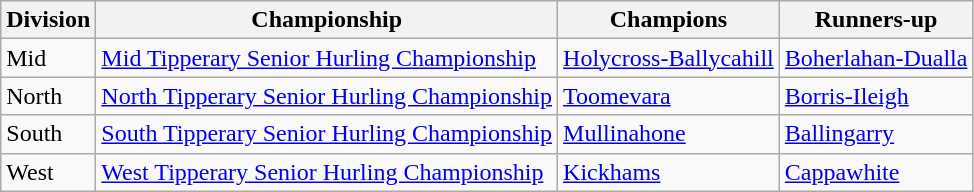<table class=wikitable>
<tr>
<th>Division</th>
<th>Championship</th>
<th>Champions</th>
<th>Runners-up</th>
</tr>
<tr>
<td>Mid</td>
<td><a href='#'>Mid Tipperary Senior Hurling Championship</a></td>
<td><a href='#'>Holycross-Ballycahill</a></td>
<td><a href='#'>Boherlahan-Dualla</a></td>
</tr>
<tr>
<td>North</td>
<td><a href='#'>North Tipperary Senior Hurling Championship</a></td>
<td><a href='#'>Toomevara</a></td>
<td><a href='#'>Borris-Ileigh</a></td>
</tr>
<tr>
<td>South</td>
<td><a href='#'>South Tipperary Senior Hurling Championship</a></td>
<td><a href='#'>Mullinahone</a></td>
<td><a href='#'>Ballingarry</a></td>
</tr>
<tr>
<td>West</td>
<td><a href='#'>West Tipperary Senior Hurling Championship</a></td>
<td><a href='#'>Kickhams</a></td>
<td><a href='#'>Cappawhite</a></td>
</tr>
</table>
